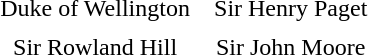<table align="right">
<tr>
<td align="center" width="50%"></td>
<td align="center" width="50%"></td>
</tr>
<tr>
<td align="center">Duke of Wellington</td>
<td align="center">Sir Henry Paget</td>
</tr>
<tr>
<td align="center" width="50%"></td>
<td align="center" width="50%"></td>
</tr>
<tr>
<td align="center">Sir Rowland Hill</td>
<td align="center">Sir John Moore</td>
</tr>
</table>
